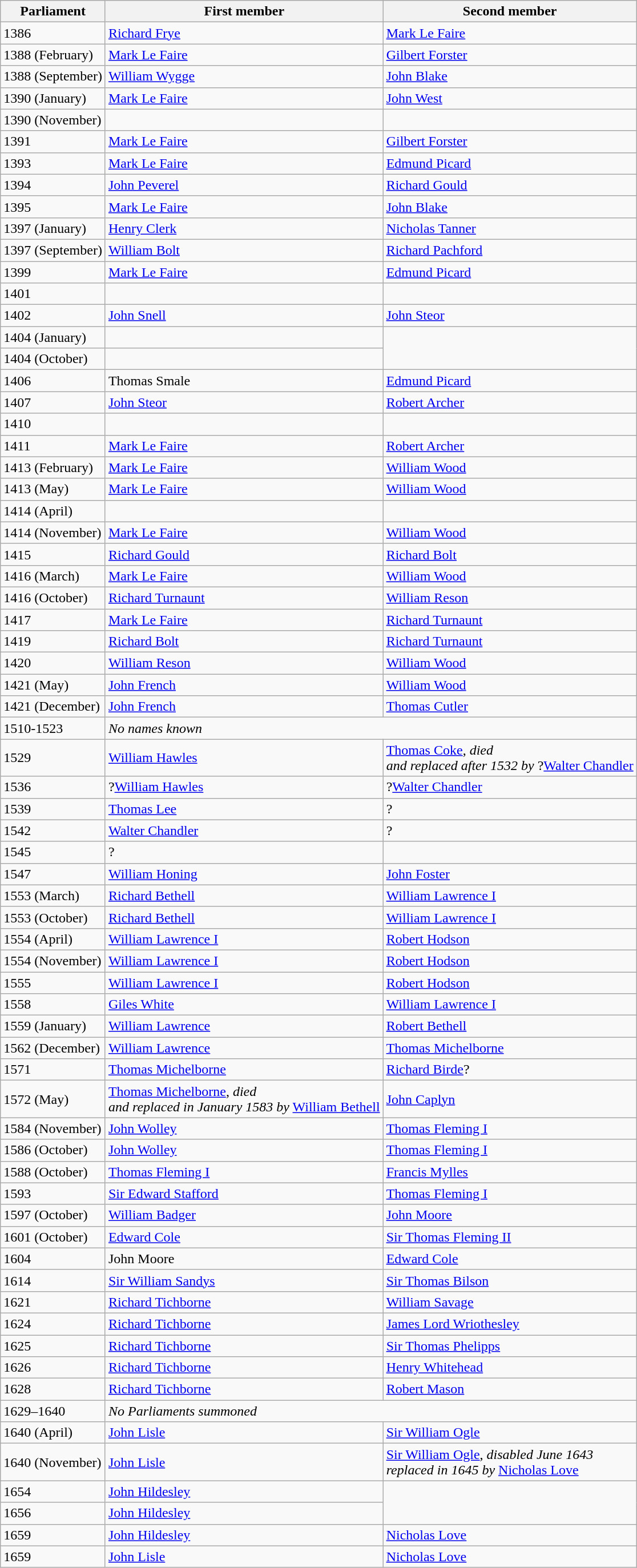<table class="wikitable">
<tr>
<th>Parliament</th>
<th>First member</th>
<th>Second member</th>
</tr>
<tr>
<td>1386</td>
<td><a href='#'>Richard Frye</a></td>
<td><a href='#'>Mark Le Faire</a></td>
</tr>
<tr>
<td>1388 (February)</td>
<td><a href='#'>Mark Le Faire</a></td>
<td><a href='#'>Gilbert Forster</a></td>
</tr>
<tr>
<td>1388 (September)</td>
<td><a href='#'>William Wygge</a></td>
<td><a href='#'>John Blake</a></td>
</tr>
<tr>
<td>1390 (January)</td>
<td><a href='#'>Mark Le Faire</a></td>
<td><a href='#'>John West</a></td>
</tr>
<tr>
<td>1390 (November)</td>
<td></td>
</tr>
<tr>
<td>1391</td>
<td><a href='#'>Mark Le Faire</a></td>
<td><a href='#'>Gilbert Forster</a></td>
</tr>
<tr>
<td>1393</td>
<td><a href='#'>Mark Le Faire</a></td>
<td><a href='#'>Edmund Picard</a></td>
</tr>
<tr>
<td>1394</td>
<td><a href='#'>John Peverel</a></td>
<td><a href='#'>Richard Gould</a></td>
</tr>
<tr>
<td>1395</td>
<td><a href='#'>Mark Le Faire</a></td>
<td><a href='#'>John Blake</a></td>
</tr>
<tr>
<td>1397 (January)</td>
<td><a href='#'>Henry Clerk</a></td>
<td><a href='#'>Nicholas Tanner</a></td>
</tr>
<tr>
<td>1397 (September)</td>
<td><a href='#'>William Bolt</a></td>
<td><a href='#'>Richard Pachford</a></td>
</tr>
<tr>
<td>1399</td>
<td><a href='#'>Mark Le Faire</a></td>
<td><a href='#'>Edmund Picard</a></td>
</tr>
<tr>
<td>1401</td>
<td></td>
</tr>
<tr>
<td>1402</td>
<td><a href='#'>John Snell</a></td>
<td><a href='#'>John Steor</a></td>
</tr>
<tr>
<td>1404 (January)</td>
<td></td>
</tr>
<tr>
<td>1404 (October)</td>
<td></td>
</tr>
<tr>
<td>1406</td>
<td>Thomas Smale</td>
<td><a href='#'>Edmund Picard</a></td>
</tr>
<tr>
<td>1407</td>
<td><a href='#'>John Steor</a></td>
<td><a href='#'>Robert Archer</a></td>
</tr>
<tr>
<td>1410</td>
<td></td>
</tr>
<tr>
<td>1411</td>
<td><a href='#'>Mark Le Faire</a></td>
<td><a href='#'>Robert Archer</a></td>
</tr>
<tr>
<td>1413 (February)</td>
<td><a href='#'>Mark Le Faire</a></td>
<td><a href='#'>William Wood</a></td>
</tr>
<tr>
<td>1413 (May)</td>
<td><a href='#'>Mark Le Faire</a></td>
<td><a href='#'>William Wood</a></td>
</tr>
<tr>
<td>1414 (April)</td>
<td></td>
</tr>
<tr>
<td>1414 (November)</td>
<td><a href='#'>Mark Le Faire</a></td>
<td><a href='#'>William Wood</a></td>
</tr>
<tr>
<td>1415</td>
<td><a href='#'>Richard Gould</a></td>
<td><a href='#'>Richard Bolt</a></td>
</tr>
<tr>
<td>1416 (March)</td>
<td><a href='#'>Mark Le Faire</a></td>
<td><a href='#'>William Wood</a></td>
</tr>
<tr>
<td>1416 (October)</td>
<td><a href='#'>Richard Turnaunt</a></td>
<td><a href='#'>William Reson</a></td>
</tr>
<tr>
<td>1417</td>
<td><a href='#'>Mark Le Faire</a></td>
<td><a href='#'>Richard Turnaunt</a></td>
</tr>
<tr>
<td>1419</td>
<td><a href='#'>Richard Bolt</a></td>
<td><a href='#'>Richard Turnaunt</a></td>
</tr>
<tr>
<td>1420</td>
<td><a href='#'>William Reson</a></td>
<td><a href='#'>William Wood</a></td>
</tr>
<tr>
<td>1421 (May)</td>
<td><a href='#'>John French</a></td>
<td><a href='#'>William Wood</a></td>
</tr>
<tr>
<td>1421 (December)</td>
<td><a href='#'>John French</a></td>
<td><a href='#'>Thomas Cutler</a></td>
</tr>
<tr>
<td>1510-1523</td>
<td colspan = "2"><em>No names known</em></td>
</tr>
<tr>
<td>1529</td>
<td><a href='#'>William Hawles</a></td>
<td><a href='#'>Thomas Coke</a>, <em>died <br> and replaced after 1532 by</em> ?<a href='#'>Walter Chandler</a></td>
</tr>
<tr>
<td>1536</td>
<td>?<a href='#'>William Hawles</a></td>
<td>?<a href='#'>Walter Chandler</a></td>
</tr>
<tr>
<td>1539</td>
<td><a href='#'>Thomas Lee</a></td>
<td>?</td>
</tr>
<tr>
<td>1542</td>
<td><a href='#'>Walter Chandler</a></td>
<td>?</td>
</tr>
<tr>
<td>1545</td>
<td>?</td>
</tr>
<tr>
<td>1547</td>
<td><a href='#'>William Honing</a></td>
<td><a href='#'>John Foster</a></td>
</tr>
<tr>
<td>1553 (March)</td>
<td><a href='#'>Richard Bethell</a></td>
<td><a href='#'>William Lawrence I</a></td>
</tr>
<tr>
<td>1553 (October)</td>
<td><a href='#'>Richard Bethell</a></td>
<td><a href='#'>William Lawrence I</a></td>
</tr>
<tr>
<td>1554 (April)</td>
<td><a href='#'>William Lawrence I</a></td>
<td><a href='#'>Robert Hodson</a></td>
</tr>
<tr>
<td>1554 (November)</td>
<td><a href='#'>William Lawrence I</a></td>
<td><a href='#'>Robert Hodson</a></td>
</tr>
<tr>
<td>1555</td>
<td><a href='#'>William Lawrence I</a></td>
<td><a href='#'>Robert Hodson</a></td>
</tr>
<tr>
<td>1558</td>
<td><a href='#'>Giles White</a></td>
<td><a href='#'>William Lawrence I</a></td>
</tr>
<tr>
<td>1559 (January)</td>
<td><a href='#'>William Lawrence</a></td>
<td><a href='#'>Robert Bethell</a></td>
</tr>
<tr>
<td>1562 (December)</td>
<td><a href='#'>William Lawrence</a></td>
<td><a href='#'>Thomas Michelborne</a></td>
</tr>
<tr>
<td>1571</td>
<td><a href='#'>Thomas Michelborne</a></td>
<td><a href='#'>Richard Birde</a>?</td>
</tr>
<tr>
<td>1572 (May)</td>
<td><a href='#'>Thomas Michelborne</a>, <em>died <br>and replaced in January 1583 by</em> <a href='#'>William Bethell</a></td>
<td><a href='#'>John Caplyn</a></td>
</tr>
<tr>
<td>1584 (November)</td>
<td><a href='#'>John Wolley</a></td>
<td><a href='#'>Thomas Fleming I</a></td>
</tr>
<tr>
<td>1586 (October)</td>
<td><a href='#'>John Wolley</a></td>
<td><a href='#'>Thomas Fleming I</a></td>
</tr>
<tr>
<td>1588 (October)</td>
<td><a href='#'>Thomas Fleming I</a></td>
<td><a href='#'>Francis Mylles</a></td>
</tr>
<tr>
<td>1593</td>
<td><a href='#'>Sir Edward Stafford</a></td>
<td><a href='#'>Thomas Fleming I</a></td>
</tr>
<tr>
<td>1597 (October)</td>
<td><a href='#'>William Badger</a></td>
<td><a href='#'>John Moore</a></td>
</tr>
<tr>
<td>1601 (October)</td>
<td><a href='#'>Edward Cole</a></td>
<td><a href='#'>Sir Thomas Fleming II</a></td>
</tr>
<tr>
<td>1604</td>
<td>John Moore</td>
<td><a href='#'>Edward Cole</a></td>
</tr>
<tr>
<td>1614</td>
<td><a href='#'>Sir William Sandys</a></td>
<td><a href='#'>Sir Thomas Bilson</a></td>
</tr>
<tr>
<td>1621</td>
<td><a href='#'>Richard Tichborne</a></td>
<td><a href='#'>William Savage</a></td>
</tr>
<tr>
<td>1624</td>
<td><a href='#'>Richard Tichborne</a></td>
<td><a href='#'>James Lord Wriothesley</a></td>
</tr>
<tr>
<td>1625</td>
<td><a href='#'>Richard Tichborne</a></td>
<td><a href='#'>Sir Thomas Phelipps</a></td>
</tr>
<tr>
<td>1626</td>
<td><a href='#'>Richard Tichborne</a></td>
<td><a href='#'>Henry Whitehead</a></td>
</tr>
<tr>
<td>1628</td>
<td><a href='#'>Richard Tichborne</a></td>
<td><a href='#'>Robert Mason</a></td>
</tr>
<tr>
<td>1629–1640</td>
<td colspan = "2"><em>No Parliaments summoned</em></td>
</tr>
<tr>
<td>1640 (April)</td>
<td><a href='#'>John Lisle</a></td>
<td><a href='#'>Sir William Ogle</a></td>
</tr>
<tr>
<td>1640 (November)</td>
<td><a href='#'>John Lisle</a></td>
<td><a href='#'>Sir William Ogle</a>, <em>disabled June 1643 <br> replaced in 1645 by</em> <a href='#'>Nicholas Love</a></td>
</tr>
<tr>
<td>1654</td>
<td><a href='#'>John Hildesley</a></td>
</tr>
<tr>
<td>1656</td>
<td><a href='#'>John Hildesley</a></td>
</tr>
<tr>
<td>1659</td>
<td><a href='#'>John Hildesley</a></td>
<td><a href='#'>Nicholas Love</a></td>
</tr>
<tr>
<td>1659</td>
<td><a href='#'>John Lisle</a></td>
<td><a href='#'>Nicholas Love</a></td>
</tr>
</table>
